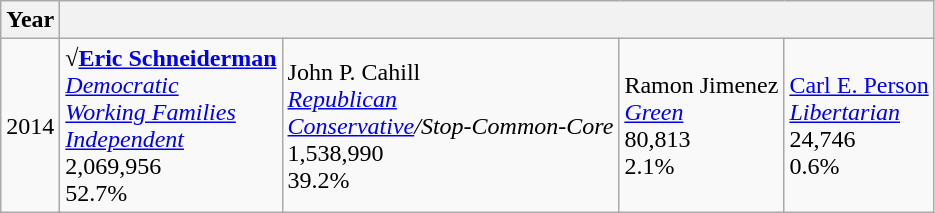<table class="wikitable">
<tr>
<th>Year</th>
<th colspan="4"></th>
</tr>
<tr>
<td>2014</td>
<td><strong>√<a href='#'>Eric Schneiderman</a></strong><br><em><a href='#'>Democratic</a><br><a href='#'>Working Families</a><br><a href='#'>Independent</a></em><br>2,069,956<br>52.7%</td>
<td>John P. Cahill<br><em><a href='#'>Republican</a></em><br><em><a href='#'>Conservative</a>/Stop-Common-Core</em><br>1,538,990<br>39.2%</td>
<td>Ramon Jimenez<br><em><a href='#'>Green</a></em><br>80,813<br>2.1%</td>
<td><a href='#'>Carl E. Person</a><br><em><a href='#'>Libertarian</a></em><br>24,746<br>0.6%</td>
</tr>
</table>
